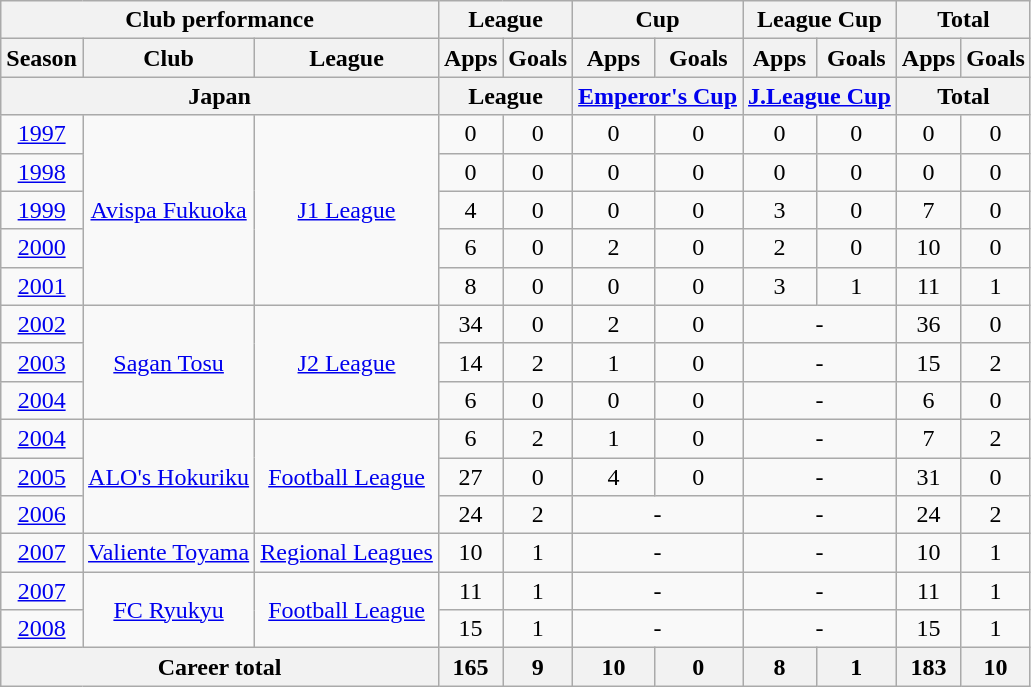<table class="wikitable" style="text-align:center">
<tr>
<th colspan=3>Club performance</th>
<th colspan=2>League</th>
<th colspan=2>Cup</th>
<th colspan=2>League Cup</th>
<th colspan=2>Total</th>
</tr>
<tr>
<th>Season</th>
<th>Club</th>
<th>League</th>
<th>Apps</th>
<th>Goals</th>
<th>Apps</th>
<th>Goals</th>
<th>Apps</th>
<th>Goals</th>
<th>Apps</th>
<th>Goals</th>
</tr>
<tr>
<th colspan=3>Japan</th>
<th colspan=2>League</th>
<th colspan=2><a href='#'>Emperor's Cup</a></th>
<th colspan=2><a href='#'>J.League Cup</a></th>
<th colspan=2>Total</th>
</tr>
<tr>
<td><a href='#'>1997</a></td>
<td rowspan="5"><a href='#'>Avispa Fukuoka</a></td>
<td rowspan="5"><a href='#'>J1 League</a></td>
<td>0</td>
<td>0</td>
<td>0</td>
<td>0</td>
<td>0</td>
<td>0</td>
<td>0</td>
<td>0</td>
</tr>
<tr>
<td><a href='#'>1998</a></td>
<td>0</td>
<td>0</td>
<td>0</td>
<td>0</td>
<td>0</td>
<td>0</td>
<td>0</td>
<td>0</td>
</tr>
<tr>
<td><a href='#'>1999</a></td>
<td>4</td>
<td>0</td>
<td>0</td>
<td>0</td>
<td>3</td>
<td>0</td>
<td>7</td>
<td>0</td>
</tr>
<tr>
<td><a href='#'>2000</a></td>
<td>6</td>
<td>0</td>
<td>2</td>
<td>0</td>
<td>2</td>
<td>0</td>
<td>10</td>
<td>0</td>
</tr>
<tr>
<td><a href='#'>2001</a></td>
<td>8</td>
<td>0</td>
<td>0</td>
<td>0</td>
<td>3</td>
<td>1</td>
<td>11</td>
<td>1</td>
</tr>
<tr>
<td><a href='#'>2002</a></td>
<td rowspan="3"><a href='#'>Sagan Tosu</a></td>
<td rowspan="3"><a href='#'>J2 League</a></td>
<td>34</td>
<td>0</td>
<td>2</td>
<td>0</td>
<td colspan="2">-</td>
<td>36</td>
<td>0</td>
</tr>
<tr>
<td><a href='#'>2003</a></td>
<td>14</td>
<td>2</td>
<td>1</td>
<td>0</td>
<td colspan="2">-</td>
<td>15</td>
<td>2</td>
</tr>
<tr>
<td><a href='#'>2004</a></td>
<td>6</td>
<td>0</td>
<td>0</td>
<td>0</td>
<td colspan="2">-</td>
<td>6</td>
<td>0</td>
</tr>
<tr>
<td><a href='#'>2004</a></td>
<td rowspan="3"><a href='#'>ALO's Hokuriku</a></td>
<td rowspan="3"><a href='#'>Football League</a></td>
<td>6</td>
<td>2</td>
<td>1</td>
<td>0</td>
<td colspan="2">-</td>
<td>7</td>
<td>2</td>
</tr>
<tr>
<td><a href='#'>2005</a></td>
<td>27</td>
<td>0</td>
<td>4</td>
<td>0</td>
<td colspan="2">-</td>
<td>31</td>
<td>0</td>
</tr>
<tr>
<td><a href='#'>2006</a></td>
<td>24</td>
<td>2</td>
<td colspan="2">-</td>
<td colspan="2">-</td>
<td>24</td>
<td>2</td>
</tr>
<tr>
<td><a href='#'>2007</a></td>
<td><a href='#'>Valiente Toyama</a></td>
<td><a href='#'>Regional Leagues</a></td>
<td>10</td>
<td>1</td>
<td colspan="2">-</td>
<td colspan="2">-</td>
<td>10</td>
<td>1</td>
</tr>
<tr>
<td><a href='#'>2007</a></td>
<td rowspan="2"><a href='#'>FC Ryukyu</a></td>
<td rowspan="2"><a href='#'>Football League</a></td>
<td>11</td>
<td>1</td>
<td colspan="2">-</td>
<td colspan="2">-</td>
<td>11</td>
<td>1</td>
</tr>
<tr>
<td><a href='#'>2008</a></td>
<td>15</td>
<td>1</td>
<td colspan="2">-</td>
<td colspan="2">-</td>
<td>15</td>
<td>1</td>
</tr>
<tr>
<th colspan=3>Career total</th>
<th>165</th>
<th>9</th>
<th>10</th>
<th>0</th>
<th>8</th>
<th>1</th>
<th>183</th>
<th>10</th>
</tr>
</table>
